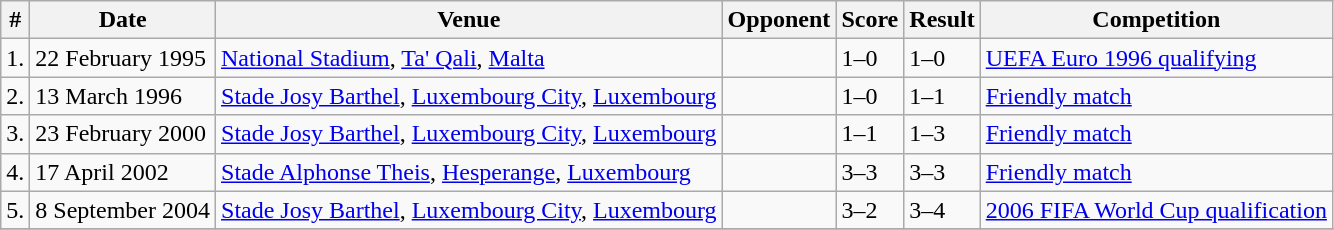<table class="wikitable">
<tr>
<th>#</th>
<th>Date</th>
<th>Venue</th>
<th>Opponent</th>
<th>Score</th>
<th>Result</th>
<th>Competition</th>
</tr>
<tr>
<td>1.</td>
<td>22 February 1995</td>
<td><a href='#'>National Stadium</a>, <a href='#'>Ta' Qali</a>, <a href='#'>Malta</a></td>
<td></td>
<td>1–0</td>
<td>1–0</td>
<td><a href='#'>UEFA Euro 1996 qualifying</a></td>
</tr>
<tr>
<td>2.</td>
<td>13 March 1996</td>
<td><a href='#'>Stade Josy Barthel</a>, <a href='#'>Luxembourg City</a>, <a href='#'>Luxembourg</a></td>
<td></td>
<td>1–0</td>
<td>1–1</td>
<td><a href='#'>Friendly match</a></td>
</tr>
<tr>
<td>3.</td>
<td>23 February 2000</td>
<td><a href='#'>Stade Josy Barthel</a>, <a href='#'>Luxembourg City</a>, <a href='#'>Luxembourg</a></td>
<td></td>
<td>1–1</td>
<td>1–3</td>
<td><a href='#'>Friendly match</a></td>
</tr>
<tr>
<td>4.</td>
<td>17 April 2002</td>
<td><a href='#'>Stade Alphonse Theis</a>, <a href='#'>Hesperange</a>, <a href='#'>Luxembourg</a></td>
<td></td>
<td>3–3</td>
<td>3–3</td>
<td><a href='#'>Friendly match</a></td>
</tr>
<tr>
<td>5.</td>
<td>8 September 2004</td>
<td><a href='#'>Stade Josy Barthel</a>, <a href='#'>Luxembourg City</a>, <a href='#'>Luxembourg</a></td>
<td></td>
<td>3–2</td>
<td>3–4</td>
<td><a href='#'>2006 FIFA World Cup qualification</a></td>
</tr>
<tr>
</tr>
</table>
